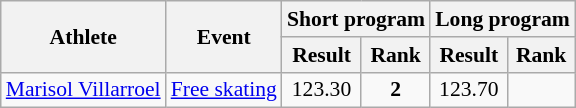<table class="wikitable" border="1" style="font-size:90%">
<tr>
<th rowspan=2>Athlete</th>
<th rowspan=2>Event</th>
<th colspan=2>Short program</th>
<th colspan=2>Long program</th>
</tr>
<tr>
<th>Result</th>
<th>Rank</th>
<th>Result</th>
<th>Rank</th>
</tr>
<tr>
<td><a href='#'>Marisol Villarroel</a></td>
<td><a href='#'>Free skating</a></td>
<td align=center>123.30</td>
<td align=center><strong>2</strong></td>
<td align=center>123.70</td>
<td align=center></td>
</tr>
</table>
